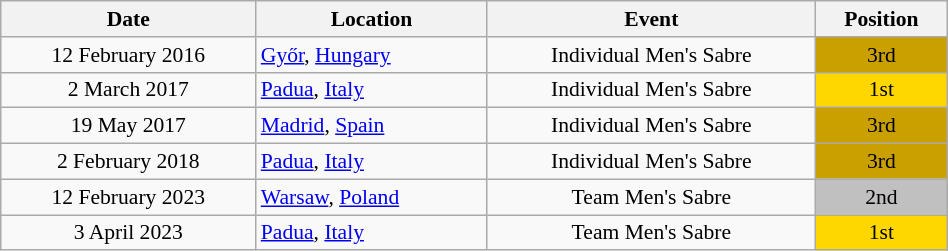<table class="wikitable" width="50%" style="font-size:90%; text-align:center;">
<tr>
<th>Date</th>
<th>Location</th>
<th>Event</th>
<th>Position</th>
</tr>
<tr>
<td>12 February 2016</td>
<td rowspan="1" align="left"> <a href='#'>Győr</a>, <a href='#'>Hungary</a></td>
<td>Individual Men's Sabre</td>
<td bgcolor="caramel">3rd</td>
</tr>
<tr>
<td>2 March 2017</td>
<td rowspan="1" align="left"> <a href='#'>Padua</a>, <a href='#'>Italy</a></td>
<td>Individual Men's Sabre</td>
<td bgcolor="gold">1st</td>
</tr>
<tr>
<td rowspan="1">19 May 2017</td>
<td rowspan="1" align="left"> <a href='#'>Madrid</a>, <a href='#'>Spain</a></td>
<td>Individual Men's Sabre</td>
<td bgcolor="caramel">3rd</td>
</tr>
<tr>
<td>2 February 2018</td>
<td rowspan="1" align="left"> <a href='#'>Padua</a>, <a href='#'>Italy</a></td>
<td>Individual Men's Sabre</td>
<td bgcolor="caramel">3rd</td>
</tr>
<tr>
<td>12 February 2023</td>
<td rowspan="1" align="left"> <a href='#'>Warsaw</a>, <a href='#'>Poland</a></td>
<td>Team Men's Sabre</td>
<td bgcolor="silver">2nd</td>
</tr>
<tr>
<td>3 April 2023</td>
<td rowspan="1" align="left"> <a href='#'>Padua</a>, <a href='#'>Italy</a></td>
<td>Team Men's Sabre</td>
<td bgcolor="gold">1st</td>
</tr>
</table>
